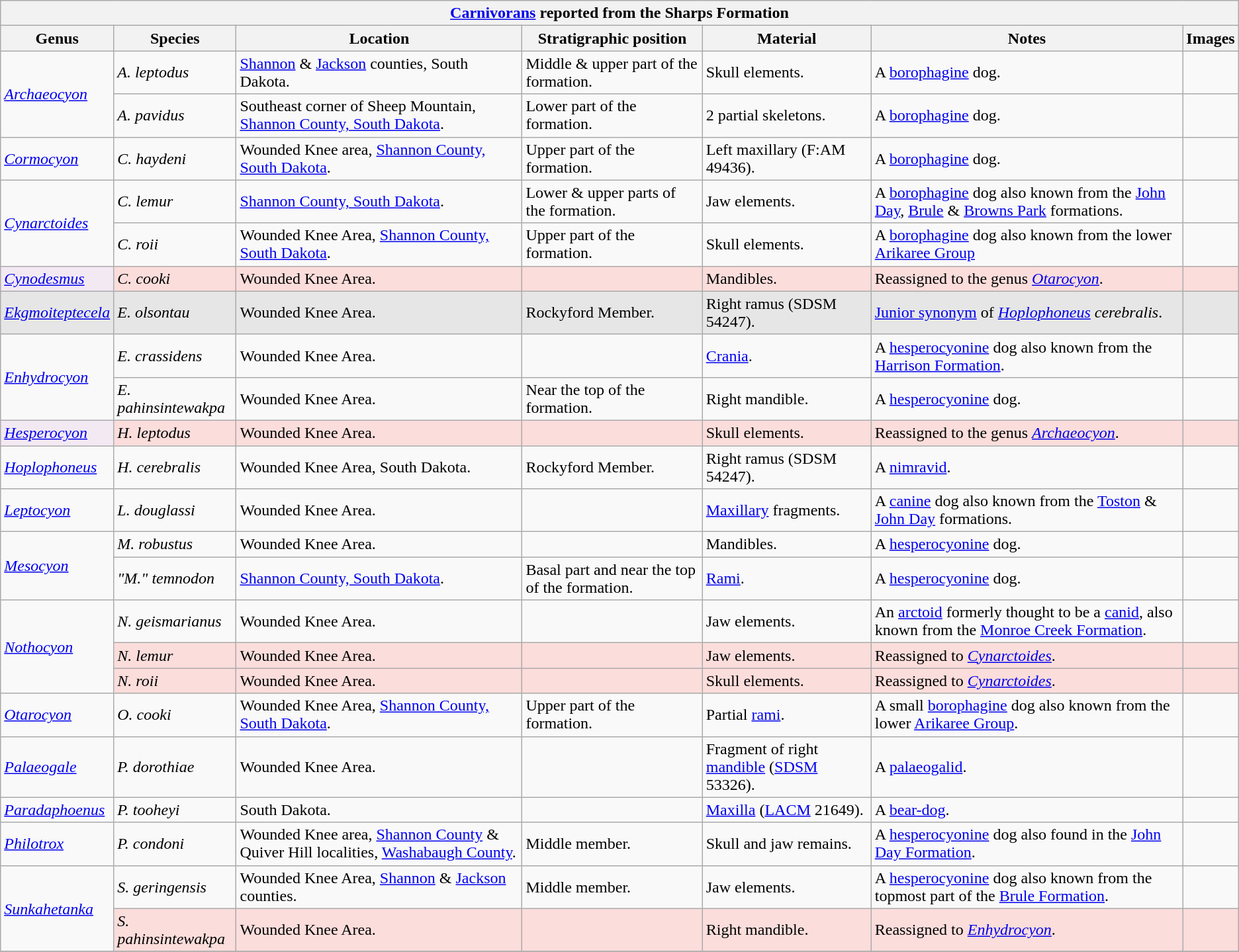<table class="wikitable" align="center">
<tr>
<th colspan="7" align="center"><strong><a href='#'>Carnivorans</a> reported from the Sharps Formation</strong></th>
</tr>
<tr>
<th>Genus</th>
<th>Species</th>
<th>Location</th>
<th><strong>Stratigraphic position</strong></th>
<th><strong>Material</strong></th>
<th>Notes</th>
<th>Images</th>
</tr>
<tr>
<td rowspan=2><em><a href='#'>Archaeocyon</a></em></td>
<td><em>A. leptodus</em></td>
<td><a href='#'>Shannon</a> & <a href='#'>Jackson</a> counties, South Dakota.</td>
<td>Middle & upper part of the formation.</td>
<td>Skull elements.</td>
<td>A <a href='#'>borophagine</a> dog.</td>
<td></td>
</tr>
<tr>
<td><em>A. pavidus</em></td>
<td>Southeast corner of Sheep Mountain, <a href='#'>Shannon County, South Dakota</a>.</td>
<td>Lower part of the formation.</td>
<td>2 partial skeletons.</td>
<td>A <a href='#'>borophagine</a> dog.</td>
<td></td>
</tr>
<tr>
<td><em><a href='#'>Cormocyon</a></em></td>
<td><em>C. haydeni</em></td>
<td>Wounded Knee area, <a href='#'>Shannon County, South Dakota</a>.</td>
<td>Upper part of the formation.</td>
<td>Left maxillary (F:AM 49436).</td>
<td>A <a href='#'>borophagine</a> dog.</td>
<td></td>
</tr>
<tr>
<td rowspan=2><em><a href='#'>Cynarctoides</a></em></td>
<td><em>C. lemur</em></td>
<td><a href='#'>Shannon County, South Dakota</a>.</td>
<td>Lower & upper parts of the formation.</td>
<td>Jaw elements.</td>
<td>A <a href='#'>borophagine</a> dog also known from the <a href='#'>John Day</a>, <a href='#'>Brule</a> & <a href='#'>Browns Park</a> formations.</td>
<td></td>
</tr>
<tr>
<td><em>C. roii</em></td>
<td>Wounded Knee Area, <a href='#'>Shannon County, South Dakota</a>.</td>
<td>Upper part of the formation.</td>
<td>Skull elements.</td>
<td>A <a href='#'>borophagine</a> dog also known from the lower <a href='#'>Arikaree Group</a></td>
<td></td>
</tr>
<tr>
<td style="background:#f3e9f3;"><em><a href='#'>Cynodesmus</a></em></td>
<td style="background:#fbdddb;"><em>C. cooki</em></td>
<td style="background:#fbdddb;">Wounded Knee Area.</td>
<td style="background:#fbdddb;"></td>
<td style="background:#fbdddb;">Mandibles.</td>
<td style="background:#fbdddb;">Reassigned to the genus <em><a href='#'>Otarocyon</a></em>.</td>
<td style="background:#fbdddb;"></td>
</tr>
<tr>
<td style="background:#E6E6E6;"><em><a href='#'>Ekgmoiteptecela</a></em></td>
<td style="background:#E6E6E6;"><em>E. olsontau</em></td>
<td style="background:#E6E6E6;">Wounded Knee Area.</td>
<td style="background:#E6E6E6;">Rockyford Member.</td>
<td style="background:#E6E6E6;">Right ramus (SDSM 54247).</td>
<td style="background:#E6E6E6;"><a href='#'>Junior synonym</a> of <em><a href='#'>Hoplophoneus</a> cerebralis</em>.</td>
<td style="background:#E6E6E6;"></td>
</tr>
<tr>
<td rowspan="2"><em><a href='#'>Enhydrocyon</a></em></td>
<td><em>E. crassidens</em></td>
<td>Wounded Knee Area.</td>
<td></td>
<td><a href='#'>Crania</a>.</td>
<td>A <a href='#'>hesperocyonine</a> dog also known from the <a href='#'>Harrison Formation</a>.</td>
<td></td>
</tr>
<tr>
<td><em>E. pahinsintewakpa</em></td>
<td>Wounded Knee Area.</td>
<td>Near the top of the formation.</td>
<td>Right mandible.</td>
<td>A <a href='#'>hesperocyonine</a> dog.</td>
<td></td>
</tr>
<tr>
<td style="background:#f3e9f3;"><em><a href='#'>Hesperocyon</a></em></td>
<td style="background:#fbdddb;"><em>H. leptodus</em></td>
<td style="background:#fbdddb;">Wounded Knee Area.</td>
<td style="background:#fbdddb;"></td>
<td style="background:#fbdddb;">Skull elements.</td>
<td style="background:#fbdddb;">Reassigned to the genus <em><a href='#'>Archaeocyon</a></em>.</td>
<td style="background:#fbdddb;"></td>
</tr>
<tr>
<td><em><a href='#'>Hoplophoneus</a></em></td>
<td><em>H. cerebralis</em></td>
<td>Wounded Knee Area, South Dakota.</td>
<td>Rockyford Member.</td>
<td>Right ramus (SDSM 54247).</td>
<td>A <a href='#'>nimravid</a>.</td>
<td></td>
</tr>
<tr>
<td><em><a href='#'>Leptocyon</a></em></td>
<td><em>L. douglassi</em></td>
<td>Wounded Knee Area.</td>
<td></td>
<td><a href='#'>Maxillary</a> fragments.</td>
<td>A <a href='#'>canine</a> dog also known from the <a href='#'>Toston</a> & <a href='#'>John Day</a> formations.</td>
<td></td>
</tr>
<tr>
<td rowspan=2><em><a href='#'>Mesocyon</a></em></td>
<td><em>M. robustus</em></td>
<td>Wounded Knee Area.</td>
<td></td>
<td>Mandibles.</td>
<td>A <a href='#'>hesperocyonine</a> dog.</td>
<td></td>
</tr>
<tr>
<td><em>"M." temnodon</em></td>
<td><a href='#'>Shannon County, South Dakota</a>.</td>
<td>Basal part and near the top of the formation.</td>
<td><a href='#'>Rami</a>.</td>
<td>A <a href='#'>hesperocyonine</a> dog.</td>
<td></td>
</tr>
<tr>
<td rowspan="3"><em><a href='#'>Nothocyon</a></em></td>
<td><em>N. geismarianus</em></td>
<td>Wounded Knee Area.</td>
<td></td>
<td>Jaw elements.</td>
<td>An <a href='#'>arctoid</a> formerly thought to be a <a href='#'>canid</a>, also known from the <a href='#'>Monroe Creek Formation</a>.</td>
<td></td>
</tr>
<tr>
<td style="background:#fbdddb;"><em>N. lemur</em></td>
<td style="background:#fbdddb;">Wounded Knee Area.</td>
<td style="background:#fbdddb;"></td>
<td style="background:#fbdddb;">Jaw elements.</td>
<td style="background:#fbdddb;">Reassigned to <em><a href='#'>Cynarctoides</a></em>.</td>
<td style="background:#fbdddb;"></td>
</tr>
<tr>
<td style="background:#fbdddb;"><em>N. roii</em></td>
<td style="background:#fbdddb;">Wounded Knee Area.</td>
<td style="background:#fbdddb;"></td>
<td style="background:#fbdddb;">Skull elements.</td>
<td style="background:#fbdddb;">Reassigned to <em><a href='#'>Cynarctoides</a></em>.</td>
<td style="background:#fbdddb;"></td>
</tr>
<tr>
<td><em><a href='#'>Otarocyon</a></em></td>
<td><em>O. cooki</em></td>
<td>Wounded Knee Area, <a href='#'>Shannon County, South Dakota</a>.</td>
<td>Upper part of the formation.</td>
<td>Partial <a href='#'>rami</a>.</td>
<td>A small <a href='#'>borophagine</a> dog also known from the lower <a href='#'>Arikaree Group</a>.</td>
<td></td>
</tr>
<tr>
<td><em><a href='#'>Palaeogale</a></em></td>
<td><em>P. dorothiae</em></td>
<td>Wounded Knee Area.</td>
<td></td>
<td>Fragment of right <a href='#'>mandible</a> (<a href='#'>SDSM</a> 53326).</td>
<td>A <a href='#'>palaeogalid</a>.</td>
<td></td>
</tr>
<tr>
<td><em><a href='#'>Paradaphoenus</a></em></td>
<td><em>P. tooheyi</em></td>
<td>South Dakota.</td>
<td></td>
<td><a href='#'>Maxilla</a> (<a href='#'>LACM</a> 21649).</td>
<td>A <a href='#'>bear-dog</a>.</td>
<td></td>
</tr>
<tr>
<td><em><a href='#'>Philotrox</a></em></td>
<td><em>P. condoni</em></td>
<td>Wounded Knee area, <a href='#'>Shannon County</a> & Quiver Hill localities, <a href='#'>Washabaugh County</a>.</td>
<td>Middle member.</td>
<td>Skull and jaw remains.</td>
<td>A <a href='#'>hesperocyonine</a> dog also found in the <a href='#'>John Day Formation</a>.</td>
<td></td>
</tr>
<tr>
<td rowspan="2"><em><a href='#'>Sunkahetanka</a></em></td>
<td><em>S. geringensis</em></td>
<td>Wounded Knee Area, <a href='#'>Shannon</a> & <a href='#'>Jackson</a> counties.</td>
<td>Middle member.</td>
<td>Jaw elements.</td>
<td>A <a href='#'>hesperocyonine</a> dog also known from the topmost part of the <a href='#'>Brule Formation</a>.</td>
<td></td>
</tr>
<tr>
<td style="background:#fbdddb;"><em>S. pahinsintewakpa</em></td>
<td style="background:#fbdddb;">Wounded Knee Area.</td>
<td style="background:#fbdddb;"></td>
<td style="background:#fbdddb;">Right mandible.</td>
<td style="background:#fbdddb;">Reassigned to <em><a href='#'>Enhydrocyon</a></em>.</td>
<td style="background:#fbdddb;"></td>
</tr>
<tr>
</tr>
</table>
